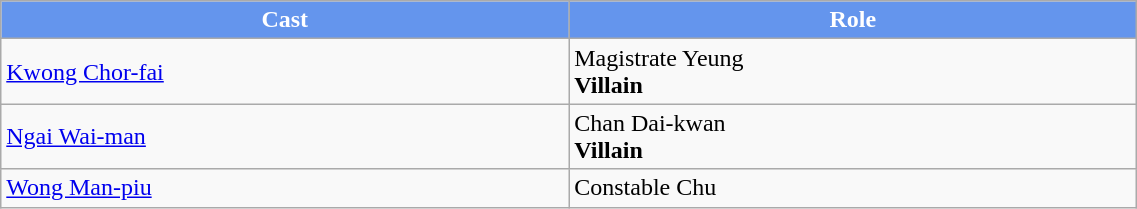<table class="wikitable" width="60%">
<tr style="background:cornflowerblue; color:white" align=center>
<td style="width:10%"><strong>Cast</strong></td>
<td style="width:10%"><strong>Role</strong></td>
</tr>
<tr>
<td><a href='#'>Kwong Chor-fai</a></td>
<td>Magistrate Yeung <br> <strong>Villain</strong></td>
</tr>
<tr>
<td><a href='#'>Ngai Wai-man</a></td>
<td>Chan Dai-kwan <br> <strong>Villain</strong></td>
</tr>
<tr>
<td><a href='#'>Wong Man-piu</a></td>
<td>Constable Chu</td>
</tr>
</table>
